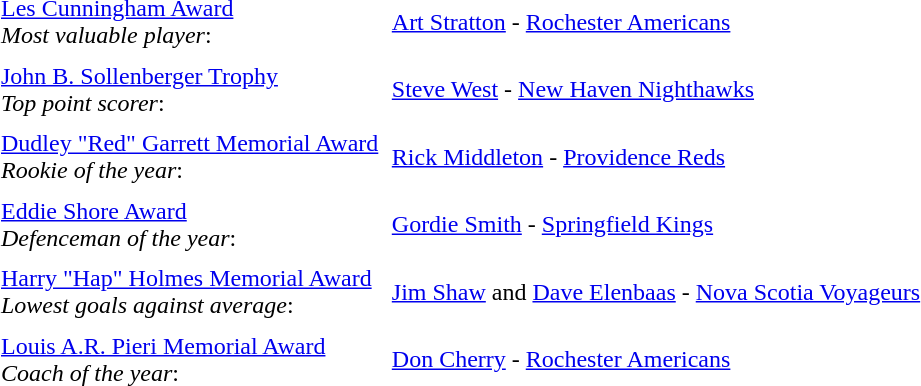<table cellpadding="3" cellspacing="3">
<tr>
<td><a href='#'>Les Cunningham Award</a><br><em>Most valuable player</em>:</td>
<td><a href='#'>Art Stratton</a> - <a href='#'>Rochester Americans</a></td>
</tr>
<tr>
<td><a href='#'>John B. Sollenberger Trophy</a><br><em>Top point scorer</em>:</td>
<td><a href='#'>Steve West</a> - <a href='#'>New Haven Nighthawks</a></td>
</tr>
<tr>
<td><a href='#'>Dudley "Red" Garrett Memorial Award</a><br><em>Rookie of the year</em>:</td>
<td><a href='#'>Rick Middleton</a> - <a href='#'>Providence Reds</a></td>
</tr>
<tr>
<td><a href='#'>Eddie Shore Award</a><br><em>Defenceman of the year</em>:</td>
<td><a href='#'>Gordie Smith</a> - <a href='#'>Springfield Kings</a></td>
</tr>
<tr>
<td><a href='#'>Harry "Hap" Holmes Memorial Award</a><br><em>Lowest goals against average</em>:</td>
<td><a href='#'>Jim Shaw</a> and <a href='#'>Dave Elenbaas</a> - <a href='#'>Nova Scotia Voyageurs</a></td>
</tr>
<tr>
<td><a href='#'>Louis A.R. Pieri Memorial Award</a><br><em>Coach of the year</em>:</td>
<td><a href='#'>Don Cherry</a> - <a href='#'>Rochester Americans</a></td>
</tr>
</table>
